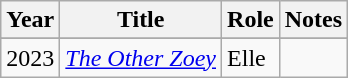<table class="wikitable sortable">
<tr>
<th>Year</th>
<th>Title</th>
<th>Role</th>
<th class="unsortable">Notes</th>
</tr>
<tr>
</tr>
<tr>
<td>2023</td>
<td><em><a href='#'>The Other Zoey</a></em></td>
<td>Elle</td>
<td></td>
</tr>
</table>
